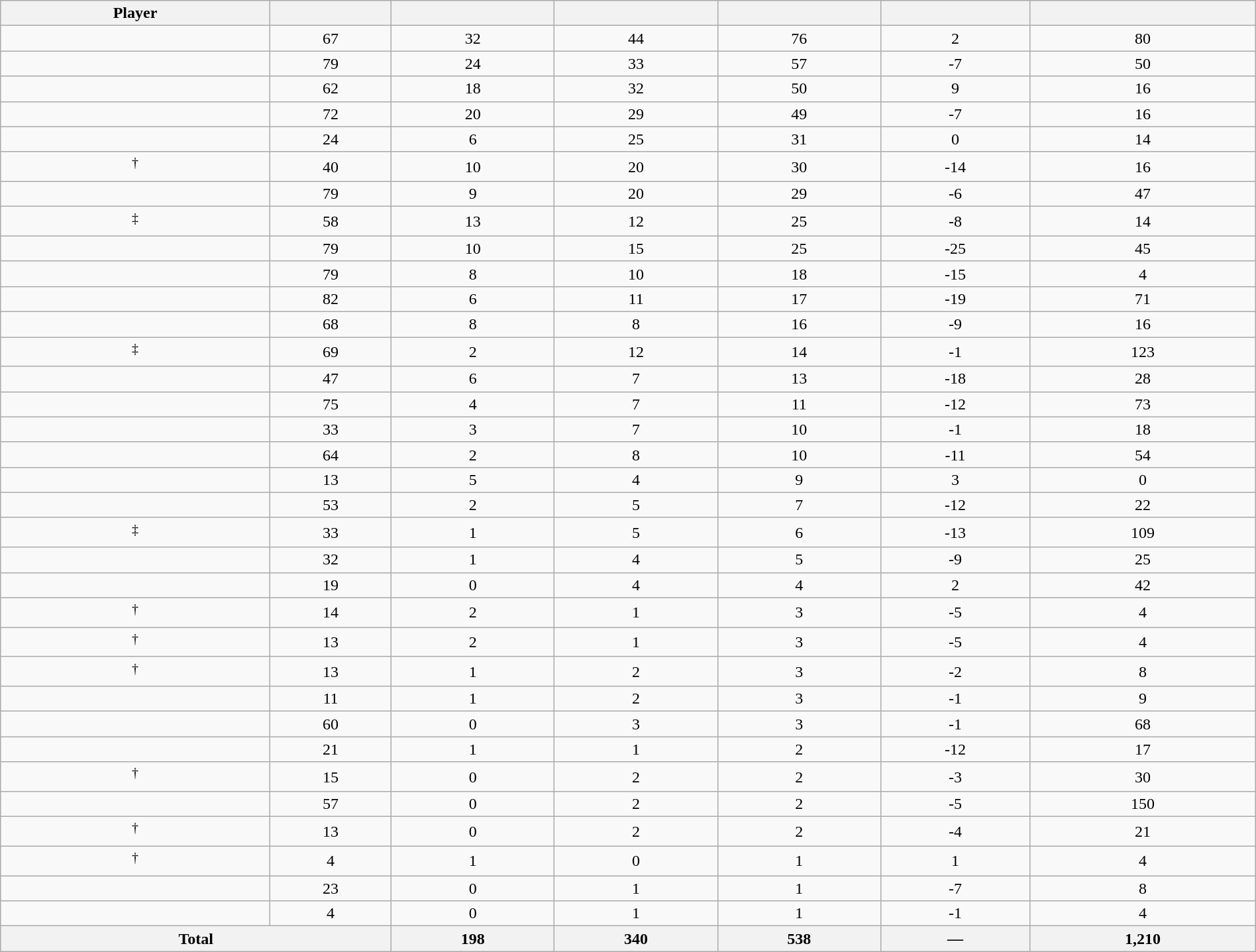<table class="wikitable sortable" style="width:100%; text-align:center;">
<tr align=center>
<th>Player</th>
<th></th>
<th></th>
<th></th>
<th></th>
<th data-sort-type="number"></th>
<th></th>
</tr>
<tr>
<td></td>
<td>67</td>
<td>32</td>
<td>44</td>
<td>76</td>
<td>2</td>
<td>80</td>
</tr>
<tr>
<td></td>
<td>79</td>
<td>24</td>
<td>33</td>
<td>57</td>
<td>-7</td>
<td>50</td>
</tr>
<tr>
<td></td>
<td>62</td>
<td>18</td>
<td>32</td>
<td>50</td>
<td>9</td>
<td>16</td>
</tr>
<tr>
<td></td>
<td>72</td>
<td>20</td>
<td>29</td>
<td>49</td>
<td>-7</td>
<td>16</td>
</tr>
<tr>
<td></td>
<td>24</td>
<td>6</td>
<td>25</td>
<td>31</td>
<td>0</td>
<td>14</td>
</tr>
<tr>
<td><sup>†</sup></td>
<td>40</td>
<td>10</td>
<td>20</td>
<td>30</td>
<td>-14</td>
<td>16</td>
</tr>
<tr>
<td></td>
<td>79</td>
<td>9</td>
<td>20</td>
<td>29</td>
<td>-6</td>
<td>47</td>
</tr>
<tr>
<td><sup>‡</sup></td>
<td>58</td>
<td>13</td>
<td>12</td>
<td>25</td>
<td>-8</td>
<td>14</td>
</tr>
<tr>
<td></td>
<td>79</td>
<td>10</td>
<td>15</td>
<td>25</td>
<td>-25</td>
<td>45</td>
</tr>
<tr>
<td></td>
<td>79</td>
<td>8</td>
<td>10</td>
<td>18</td>
<td>-15</td>
<td>4</td>
</tr>
<tr>
<td></td>
<td>82</td>
<td>6</td>
<td>11</td>
<td>17</td>
<td>-19</td>
<td>71</td>
</tr>
<tr>
<td></td>
<td>68</td>
<td>8</td>
<td>8</td>
<td>16</td>
<td>-9</td>
<td>16</td>
</tr>
<tr>
<td><sup>‡</sup></td>
<td>69</td>
<td>2</td>
<td>12</td>
<td>14</td>
<td>-1</td>
<td>123</td>
</tr>
<tr>
<td></td>
<td>47</td>
<td>6</td>
<td>7</td>
<td>13</td>
<td>-18</td>
<td>28</td>
</tr>
<tr>
<td></td>
<td>75</td>
<td>4</td>
<td>7</td>
<td>11</td>
<td>-12</td>
<td>73</td>
</tr>
<tr>
<td></td>
<td>33</td>
<td>3</td>
<td>7</td>
<td>10</td>
<td>-1</td>
<td>18</td>
</tr>
<tr>
<td></td>
<td>64</td>
<td>2</td>
<td>8</td>
<td>10</td>
<td>-11</td>
<td>54</td>
</tr>
<tr>
<td></td>
<td>13</td>
<td>5</td>
<td>4</td>
<td>9</td>
<td>3</td>
<td>0</td>
</tr>
<tr>
<td></td>
<td>53</td>
<td>2</td>
<td>5</td>
<td>7</td>
<td>-12</td>
<td>22</td>
</tr>
<tr>
<td><sup>‡</sup></td>
<td>33</td>
<td>1</td>
<td>5</td>
<td>6</td>
<td>-13</td>
<td>109</td>
</tr>
<tr>
<td></td>
<td>32</td>
<td>1</td>
<td>4</td>
<td>5</td>
<td>-9</td>
<td>25</td>
</tr>
<tr>
<td></td>
<td>19</td>
<td>0</td>
<td>4</td>
<td>4</td>
<td>2</td>
<td>42</td>
</tr>
<tr>
<td><sup>†</sup></td>
<td>14</td>
<td>2</td>
<td>1</td>
<td>3</td>
<td>-5</td>
<td>4</td>
</tr>
<tr>
<td><sup>†</sup></td>
<td>13</td>
<td>2</td>
<td>1</td>
<td>3</td>
<td>-5</td>
<td>4</td>
</tr>
<tr>
<td><sup>†</sup></td>
<td>13</td>
<td>1</td>
<td>2</td>
<td>3</td>
<td>-2</td>
<td>8</td>
</tr>
<tr>
<td></td>
<td>11</td>
<td>1</td>
<td>2</td>
<td>3</td>
<td>-1</td>
<td>9</td>
</tr>
<tr>
<td></td>
<td>60</td>
<td>0</td>
<td>3</td>
<td>3</td>
<td>-1</td>
<td>68</td>
</tr>
<tr>
<td></td>
<td>21</td>
<td>1</td>
<td>1</td>
<td>2</td>
<td>-12</td>
<td>17</td>
</tr>
<tr>
<td><sup>†</sup></td>
<td>15</td>
<td>0</td>
<td>2</td>
<td>2</td>
<td>-3</td>
<td>30</td>
</tr>
<tr>
<td></td>
<td>57</td>
<td>0</td>
<td>2</td>
<td>2</td>
<td>-5</td>
<td>150</td>
</tr>
<tr>
<td><sup>†</sup></td>
<td>13</td>
<td>0</td>
<td>2</td>
<td>2</td>
<td>-4</td>
<td>21</td>
</tr>
<tr>
<td><sup>†</sup></td>
<td>4</td>
<td>1</td>
<td>0</td>
<td>1</td>
<td>1</td>
<td>4</td>
</tr>
<tr>
<td></td>
<td>23</td>
<td>0</td>
<td>1</td>
<td>1</td>
<td>-7</td>
<td>8</td>
</tr>
<tr>
<td></td>
<td>4</td>
<td>0</td>
<td>1</td>
<td>1</td>
<td>-1</td>
<td>4</td>
</tr>
<tr class="sortbottom">
<th colspan=2>Total</th>
<th>198</th>
<th>340</th>
<th>538</th>
<th>—</th>
<th>1,210</th>
</tr>
</table>
